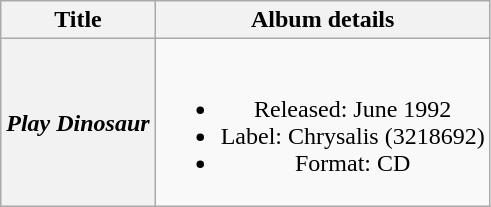<table class="wikitable plainrowheaders" style="text-align:center;" border="1">
<tr>
<th>Title</th>
<th>Album details</th>
</tr>
<tr>
<th scope="row"><em>Play Dinosaur</em></th>
<td><br><ul><li>Released: June 1992</li><li>Label: Chrysalis (3218692)</li><li>Format: CD</li></ul></td>
</tr>
</table>
